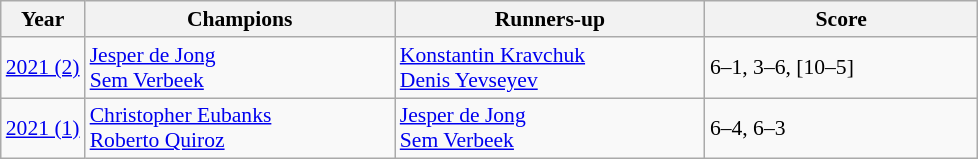<table class="wikitable" style="font-size:90%">
<tr>
<th>Year</th>
<th width="200">Champions</th>
<th width="200">Runners-up</th>
<th width="175">Score</th>
</tr>
<tr>
<td><a href='#'>2021 (2)</a></td>
<td> <a href='#'>Jesper de Jong</a><br> <a href='#'>Sem Verbeek</a></td>
<td> <a href='#'>Konstantin Kravchuk</a><br> <a href='#'>Denis Yevseyev</a></td>
<td>6–1, 3–6, [10–5]</td>
</tr>
<tr>
<td><a href='#'>2021 (1)</a></td>
<td> <a href='#'>Christopher Eubanks</a><br> <a href='#'>Roberto Quiroz</a></td>
<td> <a href='#'>Jesper de Jong</a><br> <a href='#'>Sem Verbeek</a></td>
<td>6–4, 6–3</td>
</tr>
</table>
